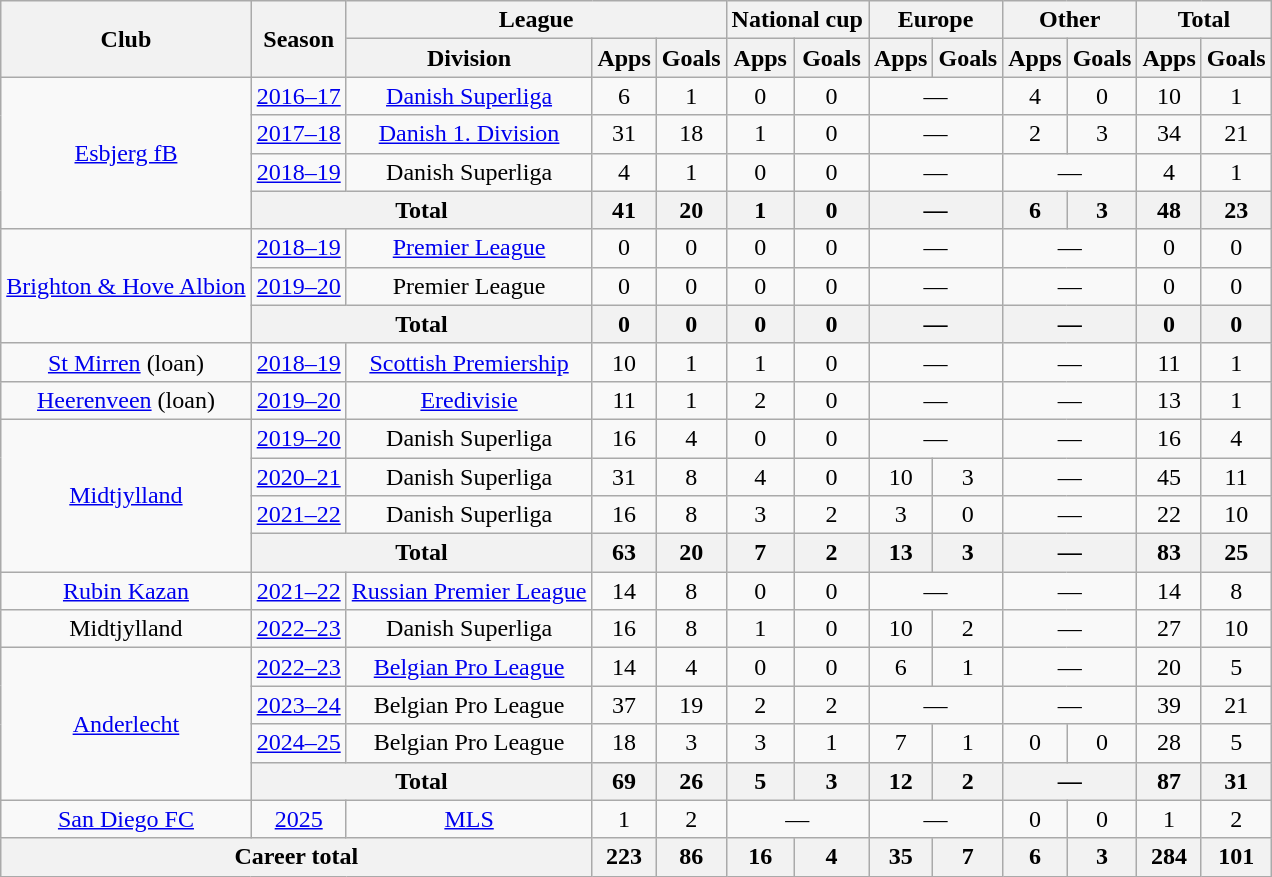<table class="wikitable" style="text-align:center">
<tr>
<th rowspan="2">Club</th>
<th rowspan="2">Season</th>
<th colspan="3">League</th>
<th colspan="2">National cup</th>
<th colspan="2">Europe</th>
<th colspan="2">Other</th>
<th colspan="2">Total</th>
</tr>
<tr>
<th>Division</th>
<th>Apps</th>
<th>Goals</th>
<th>Apps</th>
<th>Goals</th>
<th>Apps</th>
<th>Goals</th>
<th>Apps</th>
<th>Goals</th>
<th>Apps</th>
<th>Goals</th>
</tr>
<tr>
<td rowspan="4"><a href='#'>Esbjerg fB</a></td>
<td><a href='#'>2016–17</a></td>
<td><a href='#'>Danish Superliga</a></td>
<td>6</td>
<td>1</td>
<td>0</td>
<td>0</td>
<td colspan="2">—</td>
<td>4</td>
<td>0</td>
<td>10</td>
<td>1</td>
</tr>
<tr>
<td><a href='#'>2017–18</a></td>
<td><a href='#'>Danish 1. Division</a></td>
<td>31</td>
<td>18</td>
<td>1</td>
<td>0</td>
<td colspan="2">—</td>
<td>2</td>
<td>3</td>
<td>34</td>
<td>21</td>
</tr>
<tr>
<td><a href='#'>2018–19</a></td>
<td>Danish Superliga</td>
<td>4</td>
<td>1</td>
<td>0</td>
<td>0</td>
<td colspan="2">—</td>
<td colspan="2">—</td>
<td>4</td>
<td>1</td>
</tr>
<tr>
<th colspan="2">Total</th>
<th>41</th>
<th>20</th>
<th>1</th>
<th>0</th>
<th colspan="2">—</th>
<th>6</th>
<th>3</th>
<th>48</th>
<th>23</th>
</tr>
<tr>
<td rowspan="3"><a href='#'>Brighton & Hove Albion</a></td>
<td><a href='#'>2018–19</a></td>
<td><a href='#'>Premier League</a></td>
<td>0</td>
<td>0</td>
<td>0</td>
<td>0</td>
<td colspan="2">—</td>
<td colspan="2">—</td>
<td>0</td>
<td>0</td>
</tr>
<tr>
<td><a href='#'>2019–20</a></td>
<td>Premier League</td>
<td>0</td>
<td>0</td>
<td>0</td>
<td>0</td>
<td colspan="2">—</td>
<td colspan="2">—</td>
<td>0</td>
<td>0</td>
</tr>
<tr>
<th colspan="2">Total</th>
<th>0</th>
<th>0</th>
<th>0</th>
<th>0</th>
<th colspan="2">—</th>
<th colspan="2">—</th>
<th>0</th>
<th>0</th>
</tr>
<tr>
<td><a href='#'>St Mirren</a> (loan)</td>
<td><a href='#'>2018–19</a></td>
<td><a href='#'>Scottish Premiership</a></td>
<td>10</td>
<td>1</td>
<td>1</td>
<td>0</td>
<td colspan="2">—</td>
<td colspan="2">—</td>
<td>11</td>
<td>1</td>
</tr>
<tr>
<td><a href='#'>Heerenveen</a> (loan)</td>
<td><a href='#'>2019–20</a></td>
<td><a href='#'>Eredivisie</a></td>
<td>11</td>
<td>1</td>
<td>2</td>
<td>0</td>
<td colspan="2">—</td>
<td colspan="2">—</td>
<td>13</td>
<td>1</td>
</tr>
<tr>
<td rowspan="4"><a href='#'>Midtjylland</a></td>
<td><a href='#'>2019–20</a></td>
<td>Danish Superliga</td>
<td>16</td>
<td>4</td>
<td>0</td>
<td>0</td>
<td colspan="2">—</td>
<td colspan="2">—</td>
<td>16</td>
<td>4</td>
</tr>
<tr>
<td><a href='#'>2020–21</a></td>
<td>Danish Superliga</td>
<td>31</td>
<td>8</td>
<td>4</td>
<td>0</td>
<td>10</td>
<td>3</td>
<td colspan="2">—</td>
<td>45</td>
<td>11</td>
</tr>
<tr>
<td><a href='#'>2021–22</a></td>
<td>Danish Superliga</td>
<td>16</td>
<td>8</td>
<td>3</td>
<td>2</td>
<td>3</td>
<td>0</td>
<td colspan="2">—</td>
<td>22</td>
<td>10</td>
</tr>
<tr>
<th colspan="2">Total</th>
<th>63</th>
<th>20</th>
<th>7</th>
<th>2</th>
<th>13</th>
<th>3</th>
<th colspan="2">—</th>
<th>83</th>
<th>25</th>
</tr>
<tr>
<td><a href='#'>Rubin Kazan</a></td>
<td><a href='#'>2021–22</a></td>
<td><a href='#'>Russian Premier League</a></td>
<td>14</td>
<td>8</td>
<td>0</td>
<td>0</td>
<td colspan="2">—</td>
<td colspan="2">—</td>
<td>14</td>
<td>8</td>
</tr>
<tr>
<td>Midtjylland</td>
<td><a href='#'>2022–23</a></td>
<td>Danish Superliga</td>
<td>16</td>
<td>8</td>
<td>1</td>
<td>0</td>
<td>10</td>
<td>2</td>
<td colspan="2">—</td>
<td>27</td>
<td>10</td>
</tr>
<tr>
<td rowspan="4"><a href='#'>Anderlecht</a></td>
<td><a href='#'>2022–23</a></td>
<td><a href='#'>Belgian Pro League</a></td>
<td>14</td>
<td>4</td>
<td>0</td>
<td>0</td>
<td>6</td>
<td>1</td>
<td colspan="2">—</td>
<td>20</td>
<td>5</td>
</tr>
<tr>
<td><a href='#'>2023–24</a></td>
<td>Belgian Pro League</td>
<td>37</td>
<td>19</td>
<td>2</td>
<td>2</td>
<td colspan="2">—</td>
<td colspan="2">—</td>
<td>39</td>
<td>21</td>
</tr>
<tr>
<td><a href='#'>2024–25</a></td>
<td>Belgian Pro League</td>
<td>18</td>
<td>3</td>
<td>3</td>
<td>1</td>
<td>7</td>
<td>1</td>
<td>0</td>
<td>0</td>
<td>28</td>
<td>5</td>
</tr>
<tr>
<th colspan="2">Total</th>
<th>69</th>
<th>26</th>
<th>5</th>
<th>3</th>
<th>12</th>
<th>2</th>
<th colspan="2">—</th>
<th>87</th>
<th>31</th>
</tr>
<tr>
<td><a href='#'>San Diego FC</a></td>
<td><a href='#'>2025</a></td>
<td><a href='#'>MLS</a></td>
<td>1</td>
<td>2</td>
<td colspan="2">—</td>
<td colspan="2">—</td>
<td>0</td>
<td>0</td>
<td>1</td>
<td>2</td>
</tr>
<tr>
<th colspan="3">Career total</th>
<th>223</th>
<th>86</th>
<th>16</th>
<th>4</th>
<th>35</th>
<th>7</th>
<th>6</th>
<th>3</th>
<th>284</th>
<th>101</th>
</tr>
</table>
